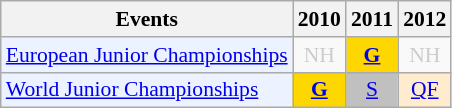<table class="wikitable" style="font-size: 90%; text-align:center">
<tr>
<th>Events</th>
<th>2010</th>
<th>2011</th>
<th>2012</th>
</tr>
<tr>
<td bgcolor="#ECF2FF"; align="left"><a href='#'>European Junior Championships</a></td>
<td style=color:#ccc>NH</td>
<td bgcolor=gold><a href='#'><strong>G</strong></a></td>
<td style=color:#ccc>NH</td>
</tr>
<tr>
<td bgcolor="#ECF2FF"; align="left"><a href='#'>World Junior Championships</a></td>
<td bgcolor=gold><a href='#'><strong>G</strong></a></td>
<td bgcolor=silver><a href='#'>S</a></td>
<td bgcolor=FFEBCD><a href='#'>QF</a></td>
</tr>
</table>
